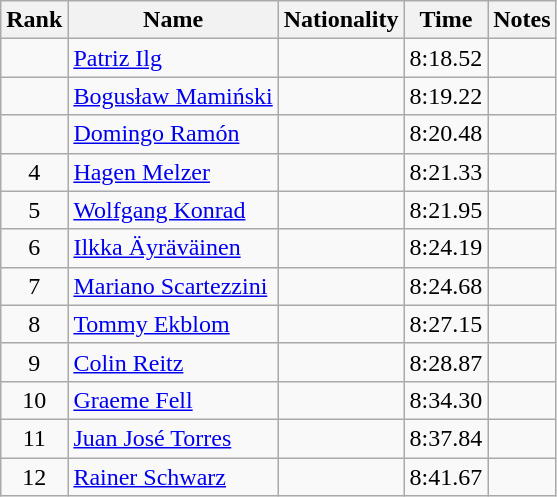<table class="wikitable sortable" style="text-align:center">
<tr>
<th>Rank</th>
<th>Name</th>
<th>Nationality</th>
<th>Time</th>
<th>Notes</th>
</tr>
<tr>
<td></td>
<td align=left><a href='#'>Patriz Ilg</a></td>
<td align=left></td>
<td>8:18.52</td>
<td></td>
</tr>
<tr>
<td></td>
<td align=left><a href='#'>Bogusław Mamiński</a></td>
<td align=left></td>
<td>8:19.22</td>
<td></td>
</tr>
<tr>
<td></td>
<td align=left><a href='#'>Domingo Ramón</a></td>
<td align=left></td>
<td>8:20.48</td>
<td></td>
</tr>
<tr>
<td>4</td>
<td align=left><a href='#'>Hagen Melzer</a></td>
<td align=left></td>
<td>8:21.33</td>
<td></td>
</tr>
<tr>
<td>5</td>
<td align=left><a href='#'>Wolfgang Konrad</a></td>
<td align=left></td>
<td>8:21.95</td>
<td></td>
</tr>
<tr>
<td>6</td>
<td align=left><a href='#'>Ilkka Äyräväinen</a></td>
<td align=left></td>
<td>8:24.19</td>
<td></td>
</tr>
<tr>
<td>7</td>
<td align=left><a href='#'>Mariano Scartezzini</a></td>
<td align=left></td>
<td>8:24.68</td>
<td></td>
</tr>
<tr>
<td>8</td>
<td align=left><a href='#'>Tommy Ekblom</a></td>
<td align=left></td>
<td>8:27.15</td>
<td></td>
</tr>
<tr>
<td>9</td>
<td align=left><a href='#'>Colin Reitz</a></td>
<td align=left></td>
<td>8:28.87</td>
<td></td>
</tr>
<tr>
<td>10</td>
<td align=left><a href='#'>Graeme Fell</a></td>
<td align=left></td>
<td>8:34.30</td>
<td></td>
</tr>
<tr>
<td>11</td>
<td align=left><a href='#'>Juan José Torres</a></td>
<td align=left></td>
<td>8:37.84</td>
<td></td>
</tr>
<tr>
<td>12</td>
<td align=left><a href='#'>Rainer Schwarz</a></td>
<td align=left></td>
<td>8:41.67</td>
<td></td>
</tr>
</table>
